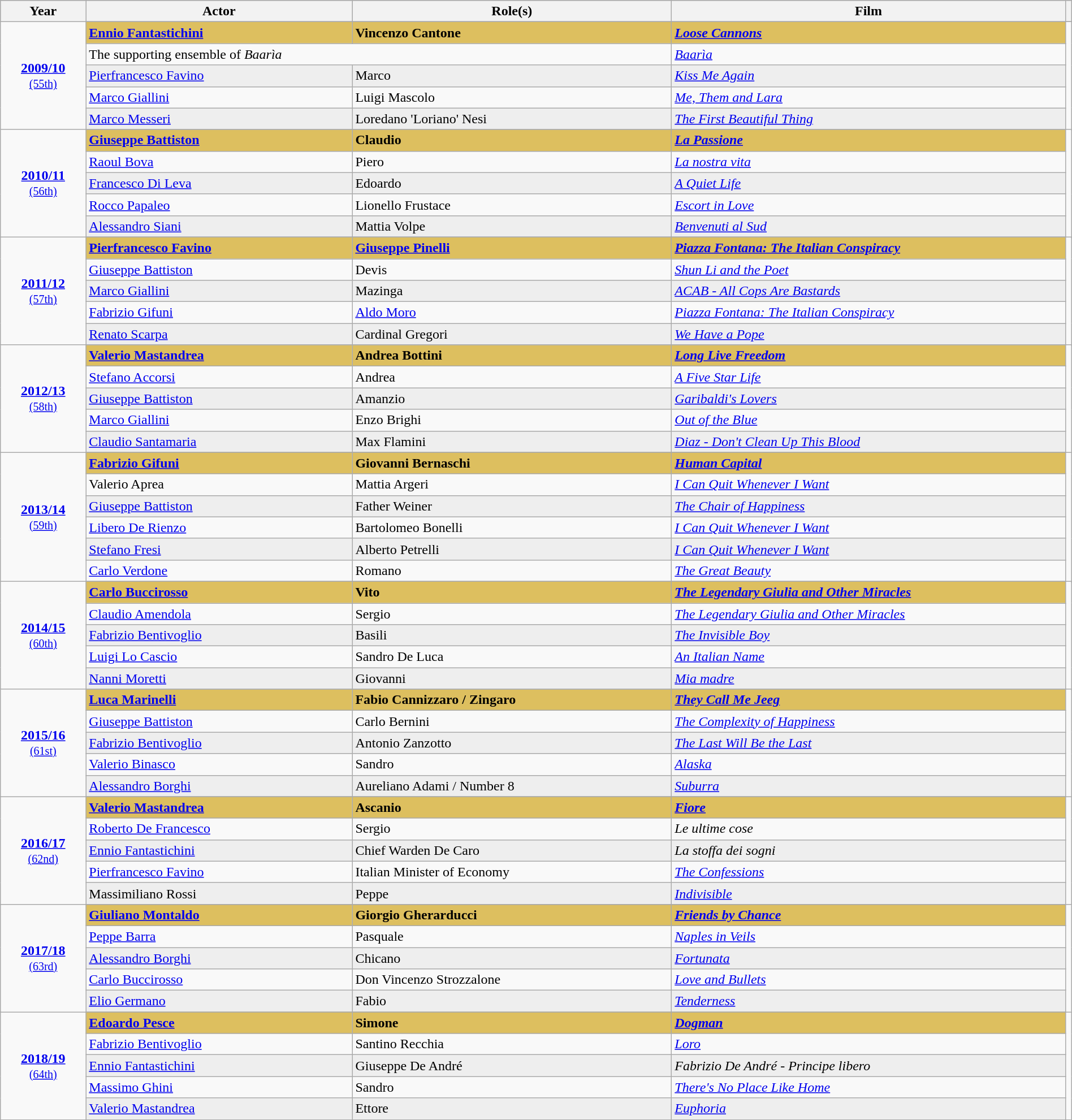<table class="wikitable" style="width:100%">
<tr bgcolor="#bebebe">
<th width="8%">Year</th>
<th width="25%">Actor</th>
<th width="30%">Role(s)</th>
<th width="70%">Film</th>
<th width="2%" class="unstable"></th>
</tr>
<tr>
<td rowspan=6 style="text-align:center"><strong><a href='#'>2009/10</a></strong><br><small><a href='#'>(55th)</a></small></td>
</tr>
<tr>
<td style="background:#DDBF5F"><strong><a href='#'>Ennio Fantastichini</a></strong></td>
<td style="background:#DDBF5F"><strong>Vincenzo Cantone</strong></td>
<td style="background:#DDBF5F"><strong><em><a href='#'>Loose Cannons</a></em></strong></td>
<td rowspan=6 style="text-align:center"></td>
</tr>
<tr>
<td colspan=2>The supporting ensemble of <em>Baarìa</em></td>
<td><em><a href='#'>Baarìa</a></em></td>
</tr>
<tr style="background:#eee;">
<td><a href='#'>Pierfrancesco Favino</a></td>
<td>Marco</td>
<td><em><a href='#'>Kiss Me Again</a></em></td>
</tr>
<tr>
<td><a href='#'>Marco Giallini</a></td>
<td>Luigi Mascolo</td>
<td><em><a href='#'>Me, Them and Lara</a></em></td>
</tr>
<tr style="background:#eee;">
<td><a href='#'>Marco Messeri</a></td>
<td>Loredano 'Loriano' Nesi</td>
<td><em><a href='#'>The First Beautiful Thing</a></em></td>
</tr>
<tr>
<td rowspan=6 style="text-align:center"><strong><a href='#'>2010/11</a></strong><br><small><a href='#'>(56th)</a></small></td>
</tr>
<tr>
<td style="background:#DDBF5F"><strong><a href='#'>Giuseppe Battiston</a></strong></td>
<td style="background:#DDBF5F"><strong>Claudio</strong></td>
<td style="background:#DDBF5F"><strong><em><a href='#'>La Passione</a></em></strong></td>
<td rowspan=6 style="text-align:center"></td>
</tr>
<tr>
<td><a href='#'>Raoul Bova</a></td>
<td>Piero</td>
<td><em><a href='#'>La nostra vita</a></em></td>
</tr>
<tr style="background:#eee;">
<td><a href='#'>Francesco Di Leva</a></td>
<td>Edoardo</td>
<td><em><a href='#'>A Quiet Life</a></em></td>
</tr>
<tr>
<td><a href='#'>Rocco Papaleo</a></td>
<td>Lionello Frustace</td>
<td><em><a href='#'>Escort in Love</a></em></td>
</tr>
<tr style="background:#eee;">
<td><a href='#'>Alessandro Siani</a></td>
<td>Mattia Volpe</td>
<td><em><a href='#'>Benvenuti al Sud</a></em></td>
</tr>
<tr>
<td rowspan=6 style="text-align:center"><strong><a href='#'>2011/12</a></strong><br><small><a href='#'>(57th)</a></small></td>
</tr>
<tr>
<td style="background:#DDBF5F"><strong><a href='#'>Pierfrancesco Favino</a></strong></td>
<td style="background:#DDBF5F"><strong><a href='#'>Giuseppe Pinelli</a></strong></td>
<td style="background:#DDBF5F"><strong><em><a href='#'>Piazza Fontana: The Italian Conspiracy</a></em></strong></td>
<td rowspan=6 style="text-align:center"></td>
</tr>
<tr>
<td><a href='#'>Giuseppe Battiston</a></td>
<td>Devis</td>
<td><em><a href='#'>Shun Li and the Poet</a></em></td>
</tr>
<tr style="background:#eee;">
<td><a href='#'>Marco Giallini</a></td>
<td>Mazinga</td>
<td><em><a href='#'>ACAB - All Cops Are Bastards</a></em></td>
</tr>
<tr>
<td><a href='#'>Fabrizio Gifuni</a></td>
<td><a href='#'>Aldo Moro</a></td>
<td><em><a href='#'>Piazza Fontana: The Italian Conspiracy</a></em></td>
</tr>
<tr style="background:#eee;">
<td><a href='#'>Renato Scarpa</a></td>
<td>Cardinal Gregori</td>
<td><em><a href='#'>We Have a Pope</a></em></td>
</tr>
<tr>
<td rowspan=6 style="text-align:center"><strong><a href='#'>2012/13</a></strong><br><small><a href='#'>(58th)</a></small></td>
</tr>
<tr>
<td style="background:#DDBF5F"><strong><a href='#'>Valerio Mastandrea</a></strong></td>
<td style="background:#DDBF5F"><strong>Andrea Bottini</strong></td>
<td style="background:#DDBF5F"><strong><em><a href='#'>Long Live Freedom</a></em></strong></td>
<td rowspan=6 style="text-align:center"></td>
</tr>
<tr>
<td><a href='#'>Stefano Accorsi</a></td>
<td>Andrea</td>
<td><em><a href='#'>A Five Star Life</a></em></td>
</tr>
<tr style="background:#eee;">
<td><a href='#'>Giuseppe Battiston</a></td>
<td>Amanzio</td>
<td><em><a href='#'>Garibaldi's Lovers</a></em></td>
</tr>
<tr>
<td><a href='#'>Marco Giallini</a></td>
<td>Enzo Brighi</td>
<td><em><a href='#'>Out of the Blue</a></em></td>
</tr>
<tr style="background:#eee;">
<td><a href='#'>Claudio Santamaria</a></td>
<td>Max Flamini</td>
<td><em><a href='#'>Diaz - Don't Clean Up This Blood</a></em></td>
</tr>
<tr>
<td rowspan=7 style="text-align:center"><strong><a href='#'>2013/14</a></strong><br><small><a href='#'>(59th)</a></small></td>
</tr>
<tr>
<td style="background:#DDBF5F"><strong><a href='#'>Fabrizio Gifuni</a></strong></td>
<td style="background:#DDBF5F"><strong>Giovanni Bernaschi</strong></td>
<td style="background:#DDBF5F"><strong><em><a href='#'>Human Capital</a></em></strong></td>
<td rowspan=7 style="text-align:center"></td>
</tr>
<tr>
<td>Valerio Aprea</td>
<td>Mattia Argeri</td>
<td><em><a href='#'>I Can Quit Whenever I Want</a></em></td>
</tr>
<tr style="background:#eee;">
<td><a href='#'>Giuseppe Battiston</a></td>
<td>Father Weiner</td>
<td><em><a href='#'>The Chair of Happiness</a></em></td>
</tr>
<tr>
<td><a href='#'>Libero De Rienzo</a></td>
<td>Bartolomeo Bonelli</td>
<td><em><a href='#'>I Can Quit Whenever I Want</a></em></td>
</tr>
<tr style="background:#eee;">
<td><a href='#'>Stefano Fresi</a></td>
<td>Alberto Petrelli</td>
<td><em><a href='#'>I Can Quit Whenever I Want</a></em></td>
</tr>
<tr>
<td><a href='#'>Carlo Verdone</a></td>
<td>Romano</td>
<td><em><a href='#'>The Great Beauty</a></em></td>
</tr>
<tr>
<td rowspan=6 style="text-align:center"><strong><a href='#'>2014/15</a></strong><br><small><a href='#'>(60th)</a></small></td>
</tr>
<tr>
<td style="background:#DDBF5F"><strong><a href='#'>Carlo Buccirosso</a></strong></td>
<td style="background:#DDBF5F"><strong>Vito</strong></td>
<td style="background:#DDBF5F"><strong><em><a href='#'>The Legendary Giulia and Other Miracles</a></em></strong></td>
<td rowspan=6 style="text-align:center"></td>
</tr>
<tr>
<td><a href='#'>Claudio Amendola</a></td>
<td>Sergio</td>
<td><em><a href='#'>The Legendary Giulia and Other Miracles</a></em></td>
</tr>
<tr style="background:#eee;">
<td><a href='#'>Fabrizio Bentivoglio</a></td>
<td>Basili</td>
<td><em><a href='#'>The Invisible Boy</a></em></td>
</tr>
<tr>
<td><a href='#'>Luigi Lo Cascio</a></td>
<td>Sandro De Luca</td>
<td><em><a href='#'>An Italian Name</a></em></td>
</tr>
<tr style="background:#eee;">
<td><a href='#'>Nanni Moretti</a></td>
<td>Giovanni</td>
<td><em><a href='#'>Mia madre</a></em></td>
</tr>
<tr>
<td rowspan=6 style="text-align:center"><strong><a href='#'>2015/16</a></strong><br><small><a href='#'>(61st)</a></small></td>
</tr>
<tr>
<td style="background:#DDBF5F"><strong><a href='#'>Luca Marinelli</a></strong></td>
<td style="background:#DDBF5F"><strong>Fabio Cannizzaro / Zingaro</strong></td>
<td style="background:#DDBF5F"><strong><em><a href='#'>They Call Me Jeeg</a></em></strong></td>
<td rowspan=6 style="text-align:center"></td>
</tr>
<tr>
<td><a href='#'>Giuseppe Battiston</a></td>
<td>Carlo Bernini</td>
<td><em><a href='#'>The Complexity of Happiness</a></em></td>
</tr>
<tr style="background:#eee;">
<td><a href='#'>Fabrizio Bentivoglio</a></td>
<td>Antonio Zanzotto</td>
<td><em><a href='#'>The Last Will Be the Last</a></em></td>
</tr>
<tr>
<td><a href='#'>Valerio Binasco</a></td>
<td>Sandro</td>
<td><em><a href='#'>Alaska</a></em></td>
</tr>
<tr style="background:#eee;">
<td><a href='#'>Alessandro Borghi</a></td>
<td>Aureliano Adami / Number 8</td>
<td><em><a href='#'>Suburra</a></em></td>
</tr>
<tr>
<td rowspan=6 style="text-align:center"><strong><a href='#'>2016/17</a></strong><br><small><a href='#'>(62nd)</a></small></td>
</tr>
<tr>
<td style="background:#DDBF5F"><strong><a href='#'>Valerio Mastandrea</a></strong></td>
<td style="background:#DDBF5F"><strong>Ascanio</strong></td>
<td style="background:#DDBF5F"><strong><em><a href='#'>Fiore</a></em></strong></td>
<td rowspan=6 style="text-align:center"></td>
</tr>
<tr>
<td><a href='#'>Roberto De Francesco</a></td>
<td>Sergio</td>
<td><em>Le ultime cose</em></td>
</tr>
<tr style="background:#eee;">
<td><a href='#'>Ennio Fantastichini</a></td>
<td>Chief Warden De Caro</td>
<td><em>La stoffa dei sogni</em></td>
</tr>
<tr>
<td><a href='#'>Pierfrancesco Favino</a></td>
<td>Italian Minister of Economy</td>
<td><em><a href='#'>The Confessions</a></em></td>
</tr>
<tr style="background:#eee;">
<td>Massimiliano Rossi</td>
<td>Peppe</td>
<td><em><a href='#'>Indivisible</a></em></td>
</tr>
<tr>
<td rowspan=6 style="text-align:center"><strong><a href='#'>2017/18</a></strong><br><small><a href='#'>(63rd)</a></small></td>
</tr>
<tr>
<td style="background:#DDBF5F"><strong><a href='#'>Giuliano Montaldo</a></strong></td>
<td style="background:#DDBF5F"><strong>Giorgio Gherarducci</strong></td>
<td style="background:#DDBF5F"><strong><em><a href='#'>Friends by Chance</a></em></strong></td>
<td rowspan=6 style="text-align:center"></td>
</tr>
<tr>
<td><a href='#'>Peppe Barra</a></td>
<td>Pasquale</td>
<td><em><a href='#'>Naples in Veils</a></em></td>
</tr>
<tr style="background:#eee;">
<td><a href='#'>Alessandro Borghi</a></td>
<td>Chicano</td>
<td><em><a href='#'>Fortunata</a></em></td>
</tr>
<tr>
<td><a href='#'>Carlo Buccirosso</a></td>
<td>Don Vincenzo Strozzalone</td>
<td><em><a href='#'>Love and Bullets</a></em></td>
</tr>
<tr style="background:#eee;">
<td><a href='#'>Elio Germano</a></td>
<td>Fabio</td>
<td><em><a href='#'>Tenderness</a></em></td>
</tr>
<tr>
<td rowspan=6 style="text-align:center"><strong><a href='#'>2018/19</a></strong><br><small><a href='#'>(64th)</a></small></td>
</tr>
<tr>
<td style="background:#DDBF5F"><strong><a href='#'>Edoardo Pesce</a></strong></td>
<td style="background:#DDBF5F"><strong>Simone</strong></td>
<td style="background:#DDBF5F"><strong><em><a href='#'>Dogman</a></em></strong></td>
<td rowspan=6 style="text-align:center"></td>
</tr>
<tr>
<td><a href='#'>Fabrizio Bentivoglio</a></td>
<td>Santino Recchia</td>
<td><em><a href='#'>Loro</a></em></td>
</tr>
<tr style="background:#eee;">
<td><a href='#'>Ennio Fantastichini</a></td>
<td>Giuseppe De André</td>
<td><em>Fabrizio De André - Principe libero</em></td>
</tr>
<tr>
<td><a href='#'>Massimo Ghini</a></td>
<td>Sandro</td>
<td><em><a href='#'>There's No Place Like Home</a></em></td>
</tr>
<tr style="background:#eee;">
<td><a href='#'>Valerio Mastandrea</a></td>
<td>Ettore</td>
<td><em><a href='#'>Euphoria</a></em></td>
</tr>
</table>
